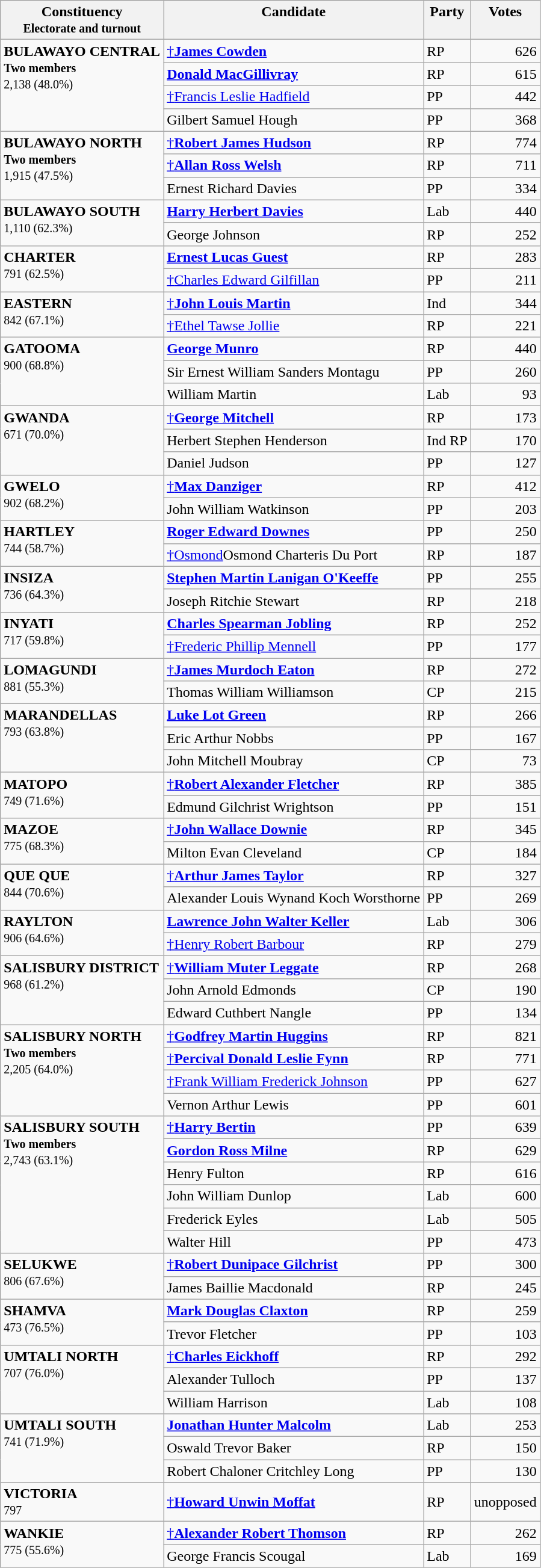<table class="wikitable">
<tr>
<th align="left">Constituency<br><small>Electorate and turnout</small></th>
<th align="center" valign="top">Candidate</th>
<th align="center" valign="top">Party</th>
<th align="center" valign="top">Votes</th>
</tr>
<tr>
<td valign="top" rowspan="4"><strong>BULAWAYO CENTRAL</strong><br><small><strong>Two members</strong><br>2,138 (48.0%)</small></td>
<td align="left"><a href='#'>†</a><strong><a href='#'>James Cowden</a></strong></td>
<td align="left">RP</td>
<td align="right">626</td>
</tr>
<tr>
<td align="left"><strong><a href='#'>Donald MacGillivray</a></strong></td>
<td align="left">RP</td>
<td align="right">615</td>
</tr>
<tr>
<td align="left"><a href='#'>†</a><a href='#'>Francis Leslie Hadfield</a></td>
<td align="left">PP</td>
<td align="right">442</td>
</tr>
<tr>
<td align="left">Gilbert Samuel Hough</td>
<td align="left">PP</td>
<td align="right">368</td>
</tr>
<tr>
<td valign="top" rowspan="3"><strong>BULAWAYO NORTH</strong><br><small><strong>Two members</strong><br>1,915 (47.5%)</small></td>
<td align="left"><a href='#'>†</a><strong><a href='#'>Robert James Hudson</a></strong></td>
<td align="left">RP</td>
<td align="right">774</td>
</tr>
<tr>
<td align="left"><a href='#'>†</a><strong><a href='#'>Allan Ross Welsh</a></strong></td>
<td align="left">RP</td>
<td align="right">711</td>
</tr>
<tr>
<td align="left">Ernest Richard Davies</td>
<td align="left">PP</td>
<td align="right">334</td>
</tr>
<tr>
<td valign="top" rowspan="2"><strong>BULAWAYO SOUTH</strong><br><small>1,110 (62.3%)</small></td>
<td align="left"><strong><a href='#'>Harry Herbert Davies</a></strong></td>
<td align="left">Lab</td>
<td align="right">440</td>
</tr>
<tr>
<td align="left">George Johnson</td>
<td align="left">RP</td>
<td align="right">252</td>
</tr>
<tr>
<td valign="top" rowspan="2"><strong>CHARTER</strong><br><small>791 (62.5%)</small></td>
<td align="left"><strong><a href='#'>Ernest Lucas Guest</a></strong></td>
<td align="left">RP</td>
<td align="right">283</td>
</tr>
<tr>
<td align="left"><a href='#'>†</a><a href='#'>Charles Edward Gilfillan</a></td>
<td align="left">PP</td>
<td align="right">211</td>
</tr>
<tr>
<td valign="top" rowspan="2"><strong>EASTERN</strong><br><small>842 (67.1%)</small></td>
<td align="left"><a href='#'>†</a><strong><a href='#'>John Louis Martin</a></strong></td>
<td align="left">Ind</td>
<td align="right">344</td>
</tr>
<tr>
<td align="left"><a href='#'>†</a><a href='#'>Ethel Tawse Jollie</a></td>
<td align="left">RP</td>
<td align="right">221</td>
</tr>
<tr>
<td valign="top" rowspan="3"><strong>GATOOMA</strong><br><small>900 (68.8%)</small></td>
<td align="left"><strong><a href='#'>George Munro</a></strong></td>
<td align="left">RP</td>
<td align="right">440</td>
</tr>
<tr>
<td align="left">Sir Ernest William Sanders Montagu</td>
<td align="left">PP</td>
<td align="right">260</td>
</tr>
<tr>
<td align="left">William Martin</td>
<td align="left">Lab</td>
<td align="right">93</td>
</tr>
<tr>
<td valign="top" rowspan="3"><strong>GWANDA</strong><br><small>671 (70.0%)</small></td>
<td align="left"><a href='#'>†</a><strong><a href='#'>George Mitchell</a></strong></td>
<td align="left">RP</td>
<td align="right">173</td>
</tr>
<tr>
<td align="left">Herbert Stephen Henderson</td>
<td align="left">Ind RP</td>
<td align="right">170</td>
</tr>
<tr>
<td align="left">Daniel Judson</td>
<td align="left">PP</td>
<td align="right">127</td>
</tr>
<tr>
<td valign="top" rowspan="2"><strong>GWELO</strong><br><small>902 (68.2%)</small></td>
<td align="left"><a href='#'>†</a><strong><a href='#'>Max Danziger</a></strong></td>
<td align="left">RP</td>
<td align="right">412</td>
</tr>
<tr>
<td align="left">John William Watkinson</td>
<td align="left">PP</td>
<td align="right">203</td>
</tr>
<tr>
<td valign="top" rowspan="2"><strong>HARTLEY</strong><br><small>744 (58.7%)</small></td>
<td align="left"><strong><a href='#'>Roger Edward Downes</a></strong></td>
<td align="left">PP</td>
<td align="right">250</td>
</tr>
<tr>
<td align="left"><a href='#'>†Osmond</a>Osmond Charteris Du Port</td>
<td align="left">RP</td>
<td align="right">187</td>
</tr>
<tr>
<td valign="top" rowspan="2"><strong>INSIZA</strong><br><small>736 (64.3%)</small></td>
<td align="left"><strong><a href='#'>Stephen Martin Lanigan O'Keeffe</a></strong></td>
<td align="left">PP</td>
<td align="right">255</td>
</tr>
<tr>
<td align="left">Joseph Ritchie Stewart</td>
<td align="left">RP</td>
<td align="right">218</td>
</tr>
<tr>
<td valign="top" rowspan="2"><strong>INYATI</strong><br><small>717 (59.8%)</small></td>
<td align="left"><strong><a href='#'>Charles Spearman Jobling</a></strong></td>
<td align="left">RP</td>
<td align="right">252</td>
</tr>
<tr>
<td align="left"><a href='#'>†</a><a href='#'>Frederic Phillip Mennell</a></td>
<td align="left">PP</td>
<td align="right">177</td>
</tr>
<tr>
<td valign="top" rowspan="2"><strong>LOMAGUNDI</strong><br><small>881 (55.3%)</small></td>
<td align="left"><a href='#'>†</a><strong><a href='#'>James Murdoch Eaton</a></strong></td>
<td align="left">RP</td>
<td align="right">272</td>
</tr>
<tr>
<td align="left">Thomas William Williamson</td>
<td align="left">CP</td>
<td align="right">215</td>
</tr>
<tr>
<td valign="top" rowspan="3"><strong>MARANDELLAS</strong><br><small>793 (63.8%)</small></td>
<td align="left"><strong><a href='#'>Luke Lot Green</a></strong></td>
<td align="left">RP</td>
<td align="right">266</td>
</tr>
<tr>
<td align="left">Eric Arthur Nobbs</td>
<td align="left">PP</td>
<td align="right">167</td>
</tr>
<tr>
<td align="left">John Mitchell Moubray</td>
<td align="left">CP</td>
<td align="right">73</td>
</tr>
<tr>
<td valign="top" rowspan="2"><strong>MATOPO</strong><br><small>749 (71.6%)</small></td>
<td align="left"><a href='#'>†</a><strong><a href='#'>Robert Alexander Fletcher</a></strong></td>
<td align="left">RP</td>
<td align="right">385</td>
</tr>
<tr>
<td align="left">Edmund Gilchrist Wrightson</td>
<td align="left">PP</td>
<td align="right">151</td>
</tr>
<tr>
<td valign="top" rowspan="2"><strong>MAZOE</strong><br><small>775 (68.3%)</small></td>
<td align="left"><a href='#'>†</a><strong><a href='#'>John Wallace Downie</a></strong></td>
<td align="left">RP</td>
<td align="right">345</td>
</tr>
<tr>
<td align="left">Milton Evan Cleveland</td>
<td align="left">CP</td>
<td align="right">184</td>
</tr>
<tr>
<td valign="top" rowspan="2"><strong>QUE QUE</strong><br><small>844 (70.6%)</small></td>
<td align="left"><a href='#'>†</a><strong><a href='#'>Arthur James Taylor</a></strong></td>
<td align="left">RP</td>
<td align="right">327</td>
</tr>
<tr>
<td align="left">Alexander Louis Wynand Koch Worsthorne</td>
<td align="left">PP</td>
<td align="right">269</td>
</tr>
<tr>
<td valign="top" rowspan="2"><strong>RAYLTON</strong><br><small>906 (64.6%)</small></td>
<td align="left"><strong><a href='#'>Lawrence John Walter Keller</a></strong></td>
<td align="left">Lab</td>
<td align="right">306</td>
</tr>
<tr>
<td align="left"><a href='#'>†</a><a href='#'>Henry Robert Barbour</a></td>
<td align="left">RP</td>
<td align="right">279</td>
</tr>
<tr>
<td valign="top" rowspan="3"><strong>SALISBURY DISTRICT</strong><br><small>968 (61.2%)</small></td>
<td align="left"><a href='#'>†</a><strong><a href='#'>William Muter Leggate</a></strong></td>
<td align="left">RP</td>
<td align="right">268</td>
</tr>
<tr>
<td align="left">John Arnold Edmonds</td>
<td align="left">CP</td>
<td align="right">190</td>
</tr>
<tr>
<td align="left">Edward Cuthbert Nangle</td>
<td align="left">PP</td>
<td align="right">134</td>
</tr>
<tr>
<td valign="top" rowspan="4"><strong>SALISBURY NORTH</strong><br><small><strong>Two members</strong><br>2,205 (64.0%)</small></td>
<td align="left"><a href='#'>†</a><strong><a href='#'>Godfrey Martin Huggins</a></strong></td>
<td align="left">RP</td>
<td align="right">821</td>
</tr>
<tr>
<td align="left"><a href='#'>†</a><strong><a href='#'>Percival Donald Leslie Fynn</a></strong></td>
<td align="left">RP</td>
<td align="right">771</td>
</tr>
<tr>
<td align="left"><a href='#'>†</a><a href='#'>Frank William Frederick Johnson</a></td>
<td align="left">PP</td>
<td align="right">627</td>
</tr>
<tr>
<td align="left">Vernon Arthur Lewis</td>
<td align="left">PP</td>
<td align="right">601</td>
</tr>
<tr>
<td valign="top" rowspan="6"><strong>SALISBURY SOUTH</strong><br><small><strong>Two members</strong><br>2,743 (63.1%)</small></td>
<td align="left"><a href='#'>†</a><strong><a href='#'>Harry Bertin</a></strong></td>
<td align="left">PP</td>
<td align="right">639</td>
</tr>
<tr>
<td align="left"><strong><a href='#'>Gordon Ross Milne</a></strong></td>
<td align="left">RP</td>
<td align="right">629</td>
</tr>
<tr>
<td align="left">Henry Fulton</td>
<td align="left">RP</td>
<td align="right">616</td>
</tr>
<tr>
<td align="left">John William Dunlop</td>
<td align="left">Lab</td>
<td align="right">600</td>
</tr>
<tr>
<td align="left">Frederick Eyles</td>
<td align="left">Lab</td>
<td align="right">505</td>
</tr>
<tr>
<td align="left">Walter Hill</td>
<td align="left">PP</td>
<td align="right">473</td>
</tr>
<tr>
<td valign="top" rowspan="2"><strong>SELUKWE</strong><br><small>806 (67.6%)</small></td>
<td align="left"><a href='#'>†</a><strong><a href='#'>Robert Dunipace Gilchrist</a></strong></td>
<td align="left">PP</td>
<td align="right">300</td>
</tr>
<tr>
<td align="left">James Baillie Macdonald</td>
<td align="left">RP</td>
<td align="right">245</td>
</tr>
<tr>
<td valign="top" rowspan="2"><strong>SHAMVA</strong><br><small>473 (76.5%)</small></td>
<td align="left"><strong><a href='#'>Mark Douglas Claxton</a></strong></td>
<td align="left">RP</td>
<td align="right">259</td>
</tr>
<tr>
<td align="left">Trevor Fletcher</td>
<td align="left">PP</td>
<td align="right">103</td>
</tr>
<tr>
<td valign="top" rowspan="3"><strong>UMTALI NORTH</strong><br><small>707 (76.0%)</small></td>
<td align="left"><a href='#'>†</a><strong><a href='#'>Charles Eickhoff</a></strong></td>
<td align="left">RP</td>
<td align="right">292</td>
</tr>
<tr>
<td align="left">Alexander Tulloch</td>
<td align="left">PP</td>
<td align="right">137</td>
</tr>
<tr>
<td align="left">William Harrison</td>
<td align="left">Lab</td>
<td align="right">108</td>
</tr>
<tr>
<td valign="top" rowspan="3"><strong>UMTALI SOUTH</strong><br><small>741 (71.9%)</small></td>
<td align="left"><strong><a href='#'>Jonathan Hunter Malcolm</a></strong></td>
<td align="left">Lab</td>
<td align="right">253</td>
</tr>
<tr>
<td align="left">Oswald Trevor Baker</td>
<td align="left">RP</td>
<td align="right">150</td>
</tr>
<tr>
<td align="left">Robert Chaloner Critchley Long</td>
<td align="left">PP</td>
<td align="right">130</td>
</tr>
<tr>
<td valign="top"><strong>VICTORIA</strong><br><small>797</small></td>
<td align="left"><a href='#'>†</a><strong><a href='#'>Howard Unwin Moffat</a></strong></td>
<td align="left">RP</td>
<td align="right">unopposed</td>
</tr>
<tr>
<td valign="top" rowspan="2"><strong>WANKIE</strong><br><small>775 (55.6%)</small></td>
<td align="left"><a href='#'>†</a><strong><a href='#'>Alexander Robert Thomson</a></strong></td>
<td align="left">RP</td>
<td align="right">262</td>
</tr>
<tr>
<td align="left">George Francis Scougal</td>
<td align="left">Lab</td>
<td align="right">169</td>
</tr>
</table>
